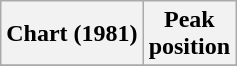<table class="wikitable plainrowheaders" style="text-align:center">
<tr>
<th scope=col>Chart (1981)</th>
<th scope=col>Peak<br>position</th>
</tr>
<tr>
</tr>
</table>
